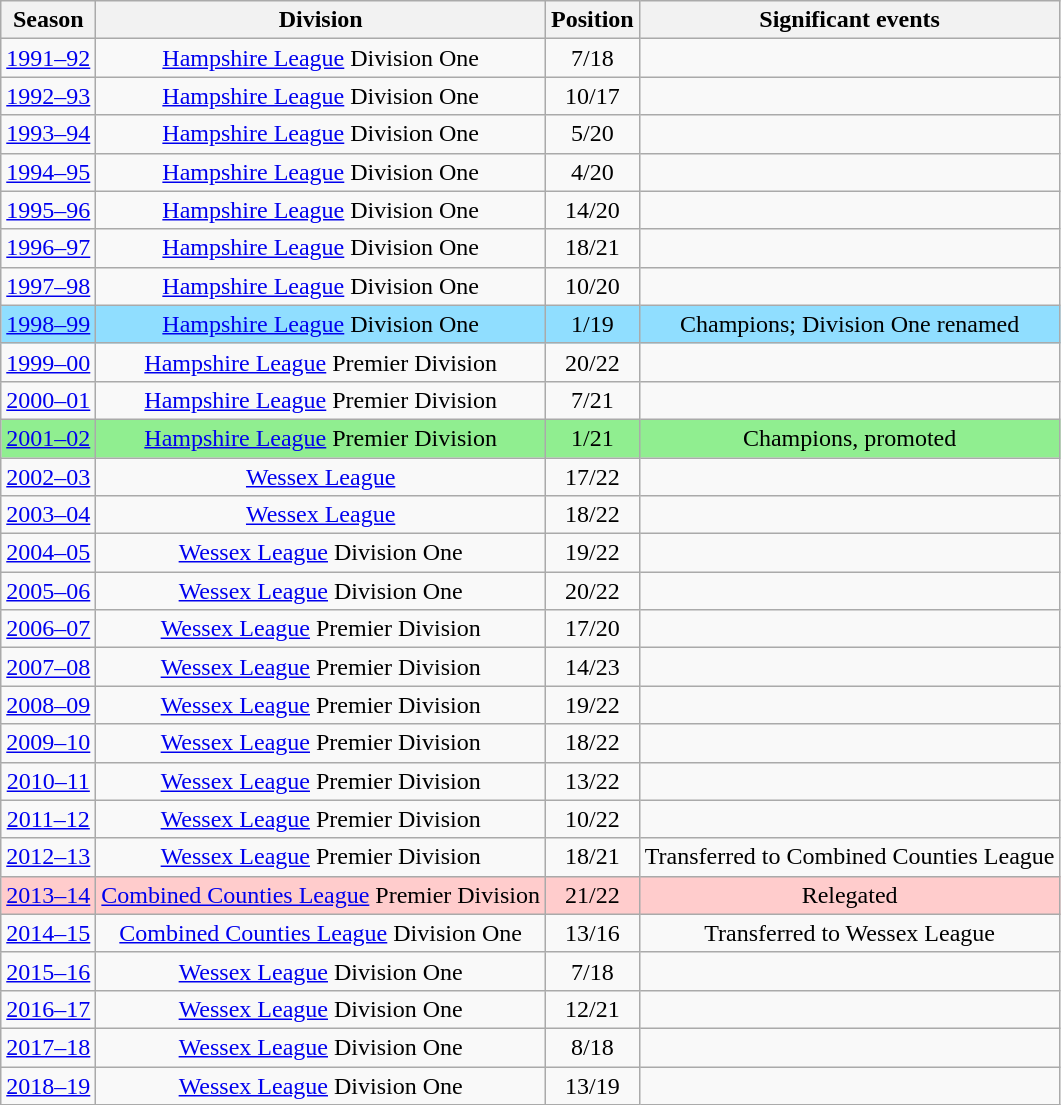<table class="wikitable collapsible collapsed" style=text-align:center>
<tr>
<th>Season</th>
<th>Division</th>
<th>Position</th>
<th>Significant events</th>
</tr>
<tr>
<td><a href='#'>1991–92</a></td>
<td><a href='#'>Hampshire League</a> Division One</td>
<td>7/18</td>
<td></td>
</tr>
<tr>
<td><a href='#'>1992–93</a></td>
<td><a href='#'>Hampshire League</a> Division One</td>
<td>10/17</td>
<td></td>
</tr>
<tr>
<td><a href='#'>1993–94</a></td>
<td><a href='#'>Hampshire League</a> Division One</td>
<td>5/20</td>
<td></td>
</tr>
<tr>
<td><a href='#'>1994–95</a></td>
<td><a href='#'>Hampshire League</a> Division One</td>
<td>4/20</td>
<td></td>
</tr>
<tr>
<td><a href='#'>1995–96</a></td>
<td><a href='#'>Hampshire League</a> Division One</td>
<td>14/20</td>
<td></td>
</tr>
<tr>
<td><a href='#'>1996–97</a></td>
<td><a href='#'>Hampshire League</a> Division One</td>
<td>18/21</td>
<td></td>
</tr>
<tr>
<td><a href='#'>1997–98</a></td>
<td><a href='#'>Hampshire League</a> Division One</td>
<td>10/20</td>
<td></td>
</tr>
<tr style="background: #90DEFF;">
<td><a href='#'>1998–99</a></td>
<td><a href='#'>Hampshire League</a> Division One</td>
<td>1/19</td>
<td>Champions; Division One renamed</td>
</tr>
<tr>
<td><a href='#'>1999–00</a></td>
<td><a href='#'>Hampshire League</a> Premier Division</td>
<td>20/22</td>
<td></td>
</tr>
<tr>
<td><a href='#'>2000–01</a></td>
<td><a href='#'>Hampshire League</a> Premier Division</td>
<td>7/21</td>
<td></td>
</tr>
<tr style="background: #90EE90;">
<td><a href='#'>2001–02</a></td>
<td><a href='#'>Hampshire League</a> Premier Division</td>
<td>1/21</td>
<td>Champions, promoted</td>
</tr>
<tr>
<td><a href='#'>2002–03</a></td>
<td><a href='#'>Wessex League</a></td>
<td>17/22</td>
<td></td>
</tr>
<tr>
<td><a href='#'>2003–04</a></td>
<td><a href='#'>Wessex League</a></td>
<td>18/22</td>
<td></td>
</tr>
<tr>
<td><a href='#'>2004–05</a></td>
<td><a href='#'>Wessex League</a> Division One</td>
<td>19/22</td>
<td></td>
</tr>
<tr>
<td><a href='#'>2005–06</a></td>
<td><a href='#'>Wessex League</a> Division One</td>
<td>20/22</td>
<td></td>
</tr>
<tr>
<td><a href='#'>2006–07</a></td>
<td><a href='#'>Wessex League</a> Premier Division</td>
<td>17/20</td>
<td></td>
</tr>
<tr>
<td><a href='#'>2007–08</a></td>
<td><a href='#'>Wessex League</a> Premier Division</td>
<td>14/23</td>
<td></td>
</tr>
<tr>
<td><a href='#'>2008–09</a></td>
<td><a href='#'>Wessex League</a> Premier Division</td>
<td>19/22</td>
<td></td>
</tr>
<tr>
<td><a href='#'>2009–10</a></td>
<td><a href='#'>Wessex League</a> Premier Division</td>
<td>18/22</td>
<td></td>
</tr>
<tr>
<td><a href='#'>2010–11</a></td>
<td><a href='#'>Wessex League</a> Premier Division</td>
<td>13/22</td>
<td></td>
</tr>
<tr>
<td><a href='#'>2011–12</a></td>
<td><a href='#'>Wessex League</a> Premier Division</td>
<td>10/22</td>
<td></td>
</tr>
<tr>
<td><a href='#'>2012–13</a></td>
<td><a href='#'>Wessex League</a> Premier Division</td>
<td>18/21</td>
<td>Transferred to Combined Counties League</td>
</tr>
<tr style="background: #FFCCCC;">
<td><a href='#'>2013–14</a></td>
<td><a href='#'>Combined Counties League</a> Premier Division</td>
<td>21/22</td>
<td>Relegated</td>
</tr>
<tr>
<td><a href='#'>2014–15</a></td>
<td><a href='#'>Combined Counties League</a> Division One</td>
<td>13/16</td>
<td>Transferred to Wessex League</td>
</tr>
<tr>
<td><a href='#'>2015–16</a></td>
<td><a href='#'>Wessex League</a> Division One</td>
<td>7/18</td>
<td></td>
</tr>
<tr>
<td><a href='#'>2016–17</a></td>
<td><a href='#'>Wessex League</a> Division One</td>
<td>12/21</td>
<td></td>
</tr>
<tr>
<td><a href='#'>2017–18</a></td>
<td><a href='#'>Wessex League</a> Division One</td>
<td>8/18</td>
<td></td>
</tr>
<tr>
<td><a href='#'>2018–19</a></td>
<td><a href='#'>Wessex League</a> Division One</td>
<td>13/19</td>
<td></td>
</tr>
</table>
